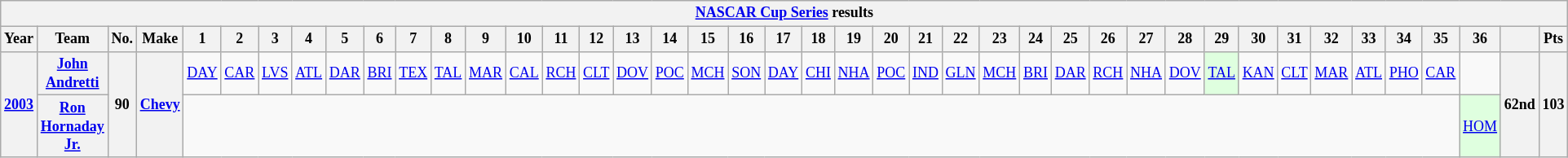<table class="wikitable mw-collapsible mw-collapsed" style="text-align:center; font-size:75%">
<tr>
<th colspan=45><a href='#'>NASCAR Cup Series</a> results</th>
</tr>
<tr>
<th>Year</th>
<th>Team</th>
<th>No.</th>
<th>Make</th>
<th>1</th>
<th>2</th>
<th>3</th>
<th>4</th>
<th>5</th>
<th>6</th>
<th>7</th>
<th>8</th>
<th>9</th>
<th>10</th>
<th>11</th>
<th>12</th>
<th>13</th>
<th>14</th>
<th>15</th>
<th>16</th>
<th>17</th>
<th>18</th>
<th>19</th>
<th>20</th>
<th>21</th>
<th>22</th>
<th>23</th>
<th>24</th>
<th>25</th>
<th>26</th>
<th>27</th>
<th>28</th>
<th>29</th>
<th>30</th>
<th>31</th>
<th>32</th>
<th>33</th>
<th>34</th>
<th>35</th>
<th>36</th>
<th></th>
<th>Pts</th>
</tr>
<tr>
<th rowspan=2><a href='#'>2003</a></th>
<th><a href='#'>John Andretti</a></th>
<th rowspan=2>90</th>
<th rowspan=2><a href='#'>Chevy</a></th>
<td><a href='#'>DAY</a></td>
<td><a href='#'>CAR</a></td>
<td><a href='#'>LVS</a></td>
<td><a href='#'>ATL</a></td>
<td><a href='#'>DAR</a></td>
<td><a href='#'>BRI</a></td>
<td><a href='#'>TEX</a></td>
<td><a href='#'>TAL</a></td>
<td><a href='#'>MAR</a></td>
<td><a href='#'>CAL</a></td>
<td><a href='#'>RCH</a></td>
<td><a href='#'>CLT</a></td>
<td><a href='#'>DOV</a></td>
<td><a href='#'>POC</a></td>
<td><a href='#'>MCH</a></td>
<td><a href='#'>SON</a></td>
<td><a href='#'>DAY</a></td>
<td><a href='#'>CHI</a></td>
<td><a href='#'>NHA</a></td>
<td><a href='#'>POC</a></td>
<td><a href='#'>IND</a></td>
<td><a href='#'>GLN</a></td>
<td><a href='#'>MCH</a></td>
<td><a href='#'>BRI</a></td>
<td><a href='#'>DAR</a></td>
<td><a href='#'>RCH</a></td>
<td><a href='#'>NHA</a></td>
<td><a href='#'>DOV</a></td>
<td style="background:#DFFFDF;"><a href='#'>TAL</a><br></td>
<td><a href='#'>KAN</a></td>
<td><a href='#'>CLT</a></td>
<td><a href='#'>MAR</a></td>
<td><a href='#'>ATL</a></td>
<td><a href='#'>PHO</a></td>
<td><a href='#'>CAR</a></td>
<td></td>
<th rowspan=2>62nd</th>
<th rowspan=2>103</th>
</tr>
<tr>
<th><a href='#'>Ron Hornaday Jr.</a></th>
<td colspan=35></td>
<td style="background:#DFFFDF;"><a href='#'>HOM</a><br></td>
</tr>
</table>
